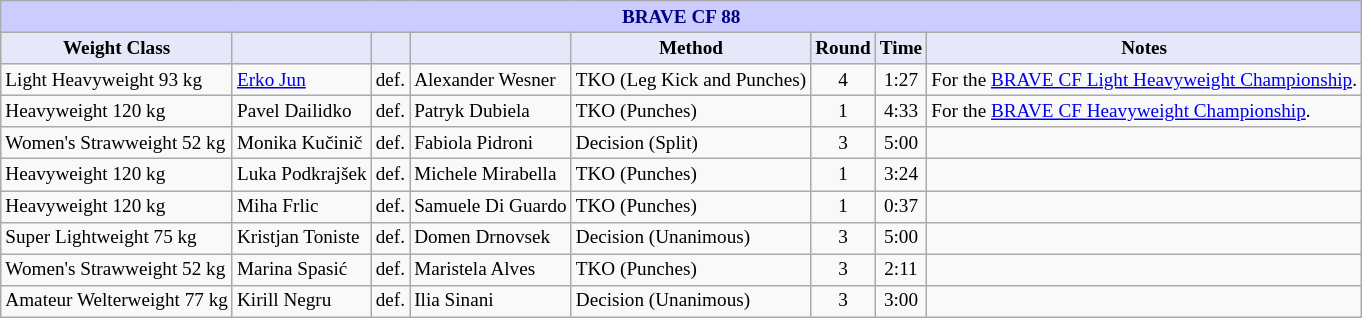<table class="wikitable" style="font-size: 80%;">
<tr>
<th colspan="8" style="background-color: #ccf; color: #000080; text-align: center;"><strong>BRAVE CF 88</strong></th>
</tr>
<tr>
<th colspan="1" style="background-color: #E6E8FA; color: #000000; text-align: center;">Weight Class</th>
<th colspan="1" style="background-color: #E6E8FA; color: #000000; text-align: center;"></th>
<th colspan="1" style="background-color: #E6E8FA; color: #000000; text-align: center;"></th>
<th colspan="1" style="background-color: #E6E8FA; color: #000000; text-align: center;"></th>
<th colspan="1" style="background-color: #E6E8FA; color: #000000; text-align: center;">Method</th>
<th colspan="1" style="background-color: #E6E8FA; color: #000000; text-align: center;">Round</th>
<th colspan="1" style="background-color: #E6E8FA; color: #000000; text-align: center;">Time</th>
<th colspan="1" style="background-color: #E6E8FA; color: #000000; text-align: center;">Notes</th>
</tr>
<tr>
<td>Light Heavyweight  93 kg</td>
<td> <a href='#'>Erko Jun</a></td>
<td align=center>def.</td>
<td> Alexander Wesner</td>
<td>TKO (Leg Kick and Punches)</td>
<td align=center>4</td>
<td align=center>1:27</td>
<td>For the <a href='#'>BRAVE CF Light Heavyweight Championship</a>.</td>
</tr>
<tr>
<td>Heavyweight  120 kg</td>
<td> Pavel Dailidko</td>
<td align=center>def.</td>
<td> Patryk Dubiela</td>
<td>TKO (Punches)</td>
<td align=center>1</td>
<td align=center>4:33</td>
<td>For the <a href='#'>BRAVE CF Heavyweight Championship</a>.</td>
</tr>
<tr>
<td>Women's Strawweight 52 kg</td>
<td> Monika Kučinič</td>
<td align=center>def.</td>
<td> Fabiola Pidroni</td>
<td>Decision (Split)</td>
<td align=center>3</td>
<td align=center>5:00</td>
<td></td>
</tr>
<tr>
<td>Heavyweight  120 kg</td>
<td> Luka Podkrajšek</td>
<td align=center>def.</td>
<td> Michele Mirabella</td>
<td>TKO (Punches)</td>
<td align=center>1</td>
<td align=center>3:24</td>
<td></td>
</tr>
<tr>
<td>Heavyweight  120 kg</td>
<td> Miha Frlic</td>
<td align=center>def.</td>
<td> Samuele Di Guardo</td>
<td>TKO (Punches)</td>
<td align=center>1</td>
<td align=center>0:37</td>
<td></td>
</tr>
<tr>
<td>Super Lightweight 75 kg</td>
<td> Kristjan Toniste</td>
<td align=center>def.</td>
<td> Domen Drnovsek</td>
<td>Decision (Unanimous)</td>
<td align=center>3</td>
<td align=center>5:00</td>
<td></td>
</tr>
<tr>
<td>Women's Strawweight 52 kg</td>
<td> Marina Spasić</td>
<td align=center>def.</td>
<td> Maristela Alves</td>
<td>TKO (Punches)</td>
<td align=center>3</td>
<td align=center>2:11</td>
<td></td>
</tr>
<tr>
<td>Amateur Welterweight  77 kg</td>
<td> Kirill Negru</td>
<td align=center>def.</td>
<td> Ilia Sinani</td>
<td>Decision (Unanimous)</td>
<td align=center>3</td>
<td align=center>3:00</td>
<td></td>
</tr>
</table>
